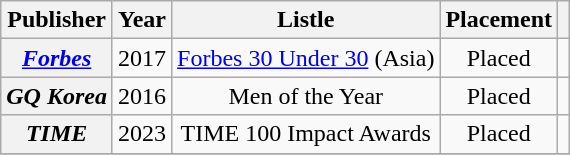<table class="wikitable plainrowheaders sortable" style="text-align:center">
<tr>
<th scope="col">Publisher</th>
<th scope="col">Year</th>
<th scope="col">Listle</th>
<th scope="col">Placement</th>
<th scope="col" class="unsortable"></th>
</tr>
<tr>
<th scope="row"><em><a href='#'>Forbes</a></em></th>
<td>2017</td>
<td><a href='#'>Forbes 30 Under 30</a> (Asia)</td>
<td>Placed</td>
<td></td>
</tr>
<tr>
<th scope="row"><em>GQ Korea</em></th>
<td>2016</td>
<td>Men of the Year</td>
<td>Placed</td>
<td></td>
</tr>
<tr>
<th scope="row"><em>TIME</em></th>
<td>2023</td>
<td>TIME 100 Impact Awards</td>
<td>Placed</td>
<td></td>
</tr>
<tr>
</tr>
</table>
